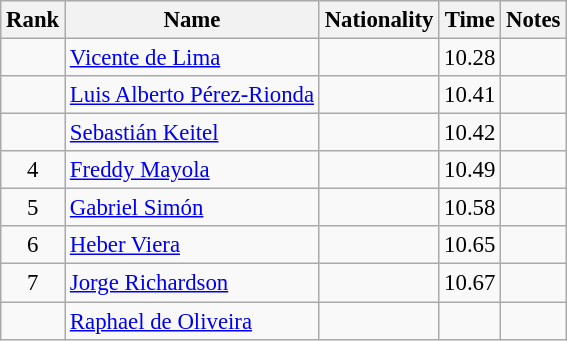<table class="wikitable sortable" style="text-align:center;font-size:95%">
<tr>
<th>Rank</th>
<th>Name</th>
<th>Nationality</th>
<th>Time</th>
<th>Notes</th>
</tr>
<tr>
<td></td>
<td align=left><a href='#'>Vicente de Lima</a></td>
<td align=left></td>
<td>10.28</td>
<td></td>
</tr>
<tr>
<td></td>
<td align=left><a href='#'>Luis Alberto Pérez-Rionda</a></td>
<td align=left></td>
<td>10.41</td>
<td></td>
</tr>
<tr>
<td></td>
<td align=left><a href='#'>Sebastián Keitel</a></td>
<td align=left></td>
<td>10.42</td>
<td></td>
</tr>
<tr>
<td>4</td>
<td align=left><a href='#'>Freddy Mayola</a></td>
<td align=left></td>
<td>10.49</td>
<td></td>
</tr>
<tr>
<td>5</td>
<td align=left><a href='#'>Gabriel Simón</a></td>
<td align=left></td>
<td>10.58</td>
<td></td>
</tr>
<tr>
<td>6</td>
<td align=left><a href='#'>Heber Viera</a></td>
<td align=left></td>
<td>10.65</td>
<td></td>
</tr>
<tr>
<td>7</td>
<td align=left><a href='#'>Jorge Richardson</a></td>
<td align=left></td>
<td>10.67</td>
<td></td>
</tr>
<tr>
<td></td>
<td align=left><a href='#'>Raphael de Oliveira</a></td>
<td align=left></td>
<td></td>
<td></td>
</tr>
</table>
